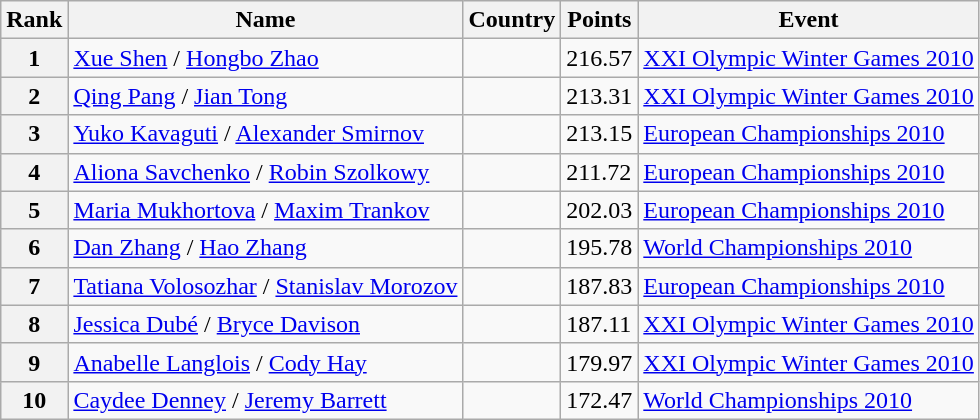<table class="wikitable sortable">
<tr>
<th>Rank</th>
<th>Name</th>
<th>Country</th>
<th>Points</th>
<th>Event</th>
</tr>
<tr>
<th>1</th>
<td><a href='#'>Xue Shen</a> / <a href='#'>Hongbo Zhao</a></td>
<td></td>
<td>216.57</td>
<td><a href='#'>XXI Olympic Winter Games 2010</a></td>
</tr>
<tr>
<th>2</th>
<td><a href='#'>Qing Pang</a> / <a href='#'>Jian Tong</a></td>
<td></td>
<td>213.31</td>
<td><a href='#'>XXI Olympic Winter Games 2010</a></td>
</tr>
<tr>
<th>3</th>
<td><a href='#'>Yuko Kavaguti</a> / <a href='#'>Alexander Smirnov</a></td>
<td></td>
<td>213.15</td>
<td><a href='#'>European Championships 2010</a></td>
</tr>
<tr>
<th>4</th>
<td><a href='#'>Aliona Savchenko</a> / <a href='#'>Robin Szolkowy</a></td>
<td></td>
<td>211.72</td>
<td><a href='#'>European Championships 2010</a></td>
</tr>
<tr>
<th>5</th>
<td><a href='#'>Maria Mukhortova</a> / <a href='#'>Maxim Trankov</a></td>
<td></td>
<td>202.03</td>
<td><a href='#'>European Championships 2010</a></td>
</tr>
<tr>
<th>6</th>
<td><a href='#'>Dan Zhang</a> / <a href='#'>Hao Zhang</a></td>
<td></td>
<td>195.78</td>
<td><a href='#'>World Championships 2010</a></td>
</tr>
<tr>
<th>7</th>
<td><a href='#'>Tatiana Volosozhar</a> / <a href='#'>Stanislav Morozov</a></td>
<td></td>
<td>187.83</td>
<td><a href='#'>European Championships 2010</a></td>
</tr>
<tr>
<th>8</th>
<td><a href='#'>Jessica Dubé</a> / <a href='#'>Bryce Davison</a></td>
<td></td>
<td>187.11</td>
<td><a href='#'>XXI Olympic Winter Games 2010</a></td>
</tr>
<tr>
<th>9</th>
<td><a href='#'>Anabelle Langlois</a> / <a href='#'>Cody Hay</a></td>
<td></td>
<td>179.97</td>
<td><a href='#'>XXI Olympic Winter Games 2010</a></td>
</tr>
<tr>
<th>10</th>
<td><a href='#'>Caydee Denney</a> / <a href='#'>Jeremy Barrett</a></td>
<td></td>
<td>172.47</td>
<td><a href='#'>World Championships 2010</a></td>
</tr>
</table>
